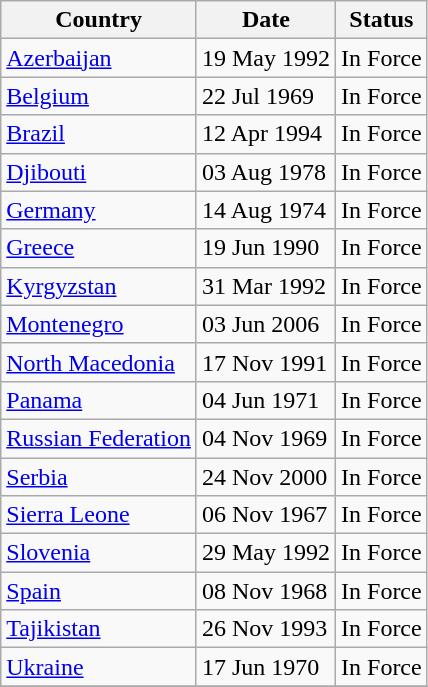<table class="wikitable">
<tr>
<th>Country</th>
<th>Date</th>
<th>Status</th>
</tr>
<tr>
<td><a href='#'>Azerbaijan</a></td>
<td>19 May 1992</td>
<td>In Force</td>
</tr>
<tr>
<td><a href='#'>Belgium</a></td>
<td>22 Jul 1969</td>
<td>In Force</td>
</tr>
<tr>
<td><a href='#'>Brazil</a></td>
<td>12 Apr 1994</td>
<td>In Force</td>
</tr>
<tr>
<td><a href='#'>Djibouti</a></td>
<td>03 Aug 1978</td>
<td>In Force</td>
</tr>
<tr>
<td><a href='#'>Germany</a></td>
<td>14 Aug 1974</td>
<td>In Force</td>
</tr>
<tr>
<td><a href='#'>Greece</a></td>
<td>19 Jun 1990</td>
<td>In Force</td>
</tr>
<tr>
<td><a href='#'>Kyrgyzstan</a></td>
<td>31 Mar 1992</td>
<td>In Force</td>
</tr>
<tr>
<td><a href='#'>Montenegro</a></td>
<td>03 Jun 2006</td>
<td>In Force</td>
</tr>
<tr>
<td><a href='#'>North Macedonia</a></td>
<td>17 Nov 1991</td>
<td>In Force</td>
</tr>
<tr>
<td><a href='#'>Panama</a></td>
<td>04 Jun 1971</td>
<td>In Force</td>
</tr>
<tr>
<td><a href='#'>Russian Federation</a></td>
<td>04 Nov 1969</td>
<td>In Force</td>
</tr>
<tr>
<td><a href='#'>Serbia</a></td>
<td>24 Nov 2000</td>
<td>In Force</td>
</tr>
<tr>
<td><a href='#'>Sierra Leone</a></td>
<td>06 Nov 1967</td>
<td>In Force</td>
</tr>
<tr>
<td><a href='#'>Slovenia</a></td>
<td>29 May 1992</td>
<td>In Force</td>
</tr>
<tr>
<td><a href='#'>Spain</a></td>
<td>08 Nov 1968</td>
<td>In Force</td>
</tr>
<tr>
<td><a href='#'>Tajikistan</a></td>
<td>26 Nov 1993</td>
<td>In Force</td>
</tr>
<tr>
<td><a href='#'>Ukraine</a></td>
<td>17 Jun 1970</td>
<td>In Force</td>
</tr>
<tr>
</tr>
</table>
